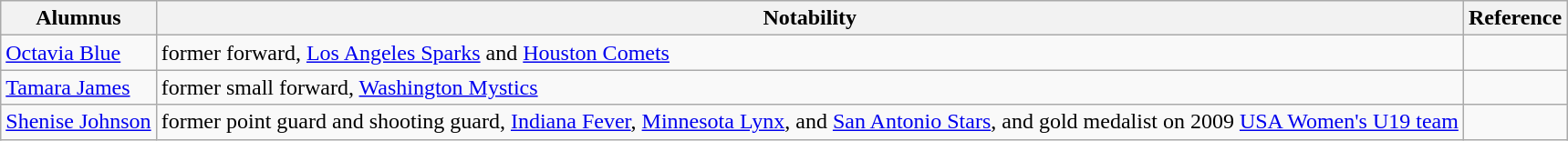<table class="wikitable">
<tr>
<th>Alumnus</th>
<th>Notability</th>
<th>Reference</th>
</tr>
<tr>
<td><a href='#'>Octavia Blue</a></td>
<td>former forward, <a href='#'>Los Angeles Sparks</a> and <a href='#'>Houston Comets</a></td>
<td></td>
</tr>
<tr>
<td><a href='#'>Tamara James</a></td>
<td>former small forward, <a href='#'>Washington Mystics</a></td>
<td></td>
</tr>
<tr>
<td><a href='#'>Shenise Johnson</a></td>
<td>former point guard and shooting guard, <a href='#'>Indiana Fever</a>, <a href='#'>Minnesota Lynx</a>, and <a href='#'>San Antonio Stars</a>, and gold medalist on 2009 <a href='#'>USA Women's U19 team</a></td>
<td></td>
</tr>
</table>
